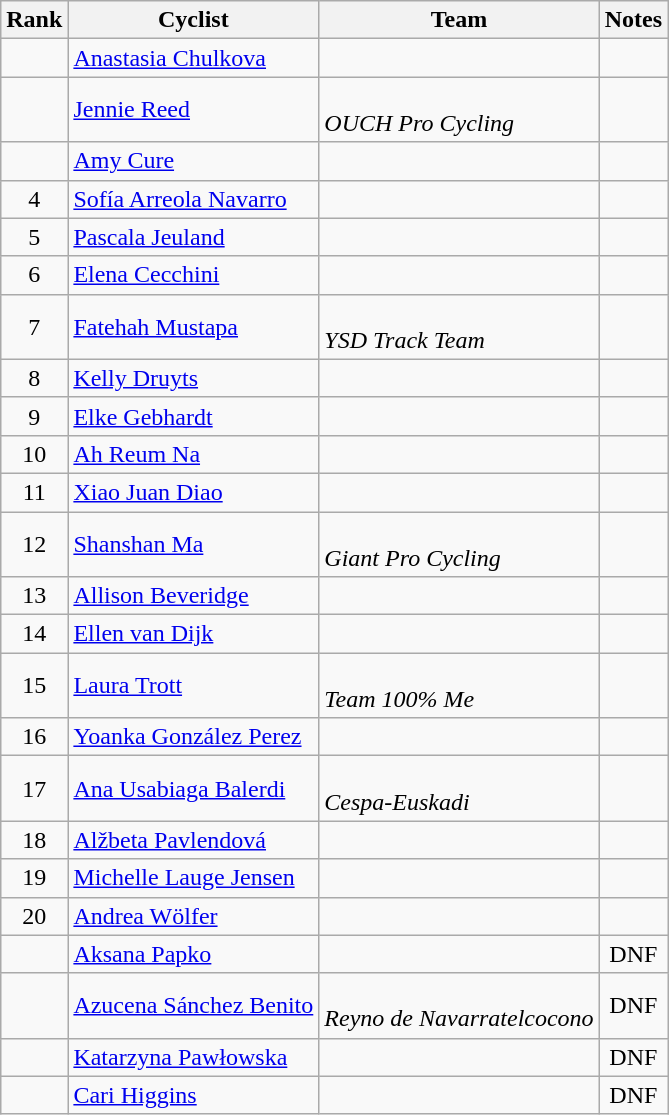<table class="wikitable sortable" style="text-align:center;">
<tr>
<th>Rank</th>
<th class="unsortable">Cyclist</th>
<th>Team</th>
<th class="unsortable">Notes</th>
</tr>
<tr>
<td></td>
<td align="left"><a href='#'>Anastasia Chulkova</a></td>
<td align="left"></td>
<td></td>
</tr>
<tr>
<td></td>
<td align="left"><a href='#'>Jennie Reed</a></td>
<td align="left"><br><em>OUCH Pro Cycling</em></td>
<td></td>
</tr>
<tr>
<td></td>
<td align="left"><a href='#'>Amy Cure</a></td>
<td align="left"></td>
<td></td>
</tr>
<tr>
<td>4</td>
<td align="left"><a href='#'>Sofía Arreola Navarro</a></td>
<td align="left"></td>
<td></td>
</tr>
<tr>
<td>5</td>
<td align="left"><a href='#'>Pascala Jeuland</a></td>
<td align="left"></td>
<td></td>
</tr>
<tr>
<td>6</td>
<td align="left"><a href='#'>Elena Cecchini</a></td>
<td align="left"></td>
<td></td>
</tr>
<tr>
<td>7</td>
<td align="left"><a href='#'>Fatehah Mustapa</a></td>
<td align="left"><br><em>YSD Track Team</em></td>
<td></td>
</tr>
<tr>
<td>8</td>
<td align="left"><a href='#'>Kelly Druyts</a></td>
<td align="left"></td>
<td></td>
</tr>
<tr>
<td>9</td>
<td align="left"><a href='#'>Elke Gebhardt</a></td>
<td align="left"></td>
<td></td>
</tr>
<tr>
<td>10</td>
<td align="left"><a href='#'>Ah Reum Na</a></td>
<td align="left"></td>
<td></td>
</tr>
<tr>
<td>11</td>
<td align="left"><a href='#'>Xiao Juan Diao</a></td>
<td align="left"></td>
<td></td>
</tr>
<tr>
<td>12</td>
<td align="left"><a href='#'>Shanshan Ma</a></td>
<td align="left"><br><em>Giant Pro Cycling</em></td>
<td></td>
</tr>
<tr>
<td>13</td>
<td align="left"><a href='#'>Allison Beveridge</a></td>
<td align="left"></td>
<td></td>
</tr>
<tr>
<td>14</td>
<td align="left"><a href='#'>Ellen van Dijk</a></td>
<td align="left"></td>
<td></td>
</tr>
<tr>
<td>15</td>
<td align="left"><a href='#'>Laura Trott</a></td>
<td align="left"><br><em>Team 100% Me</em></td>
<td></td>
</tr>
<tr>
<td>16</td>
<td align="left"><a href='#'>Yoanka González Perez</a></td>
<td align="left"></td>
<td></td>
</tr>
<tr>
<td>17</td>
<td align="left"><a href='#'>Ana Usabiaga Balerdi</a></td>
<td align="left"><br><em>Cespa-Euskadi</em></td>
<td></td>
</tr>
<tr>
<td>18</td>
<td align="left"><a href='#'>Alžbeta Pavlendová</a></td>
<td align="left"></td>
<td></td>
</tr>
<tr>
<td>19</td>
<td align="left"><a href='#'>Michelle Lauge Jensen</a></td>
<td align="left"></td>
<td></td>
</tr>
<tr>
<td>20</td>
<td align="left"><a href='#'>Andrea Wölfer</a></td>
<td align="left"></td>
<td></td>
</tr>
<tr>
<td></td>
<td align="left"><a href='#'>Aksana Papko</a></td>
<td align="left"></td>
<td>DNF</td>
</tr>
<tr>
<td></td>
<td align="left"><a href='#'>Azucena Sánchez Benito</a></td>
<td align="left"><br><em>Reyno de Navarratelcocono</em></td>
<td>DNF</td>
</tr>
<tr>
<td></td>
<td align="left"><a href='#'>Katarzyna Pawłowska</a></td>
<td align="left"></td>
<td>DNF</td>
</tr>
<tr>
<td></td>
<td align="left"><a href='#'>Cari Higgins</a></td>
<td align="left"></td>
<td>DNF</td>
</tr>
</table>
